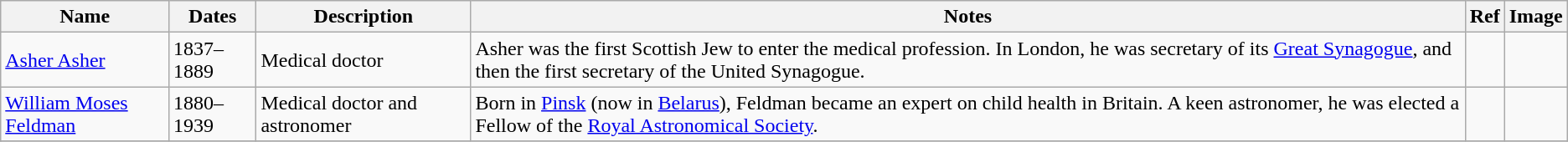<table class="wikitable sortable">
<tr>
<th>Name</th>
<th>Dates</th>
<th>Description</th>
<th>Notes</th>
<th>Ref</th>
<th>Image</th>
</tr>
<tr>
<td><a href='#'>Asher Asher</a></td>
<td>1837–1889</td>
<td>Medical doctor</td>
<td>Asher was the first Scottish Jew to enter the medical profession. In London, he was secretary of its <a href='#'>Great Synagogue</a>, and then the first secretary of the United Synagogue.</td>
<td></td>
<td></td>
</tr>
<tr>
<td><a href='#'>William Moses Feldman</a></td>
<td>1880–1939</td>
<td>Medical doctor and astronomer</td>
<td>Born in <a href='#'>Pinsk</a> (now in <a href='#'>Belarus</a>), Feldman became an expert on child health in Britain. A keen astronomer, he was elected a Fellow of the <a href='#'>Royal Astronomical Society</a>.</td>
<td></td>
<td></td>
</tr>
<tr>
</tr>
</table>
